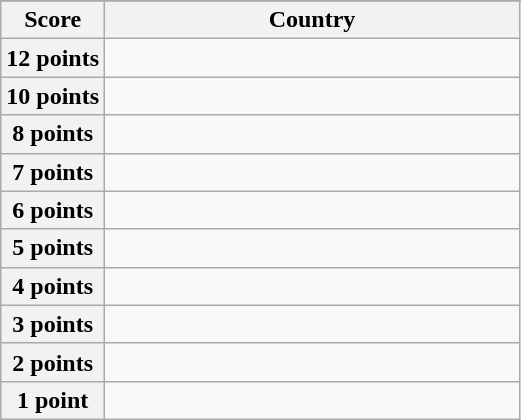<table class="wikitable">
<tr>
</tr>
<tr>
<th scope="col" width="20%">Score</th>
<th scope="col">Country</th>
</tr>
<tr>
<th scope="row">12 points</th>
<td></td>
</tr>
<tr>
<th scope="row">10 points</th>
<td></td>
</tr>
<tr>
<th scope="row">8 points</th>
<td></td>
</tr>
<tr>
<th scope="row">7 points</th>
<td></td>
</tr>
<tr>
<th scope="row">6 points</th>
<td></td>
</tr>
<tr>
<th scope="row">5 points</th>
<td></td>
</tr>
<tr>
<th scope="row">4 points</th>
<td></td>
</tr>
<tr>
<th scope="row">3 points</th>
<td></td>
</tr>
<tr>
<th scope="row">2 points</th>
<td></td>
</tr>
<tr>
<th scope="row">1 point</th>
<td></td>
</tr>
</table>
